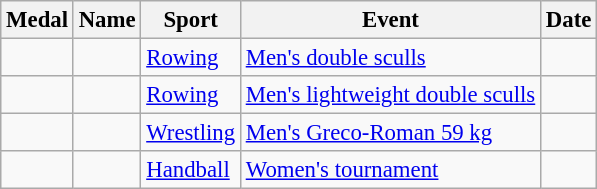<table class="wikitable sortable" style="font-size: 95%;">
<tr>
<th>Medal</th>
<th>Name</th>
<th>Sport</th>
<th>Event</th>
<th>Date</th>
</tr>
<tr>
<td></td>
<td><br></td>
<td><a href='#'>Rowing</a></td>
<td><a href='#'>Men's double sculls</a></td>
<td></td>
</tr>
<tr>
<td></td>
<td><br></td>
<td><a href='#'>Rowing</a></td>
<td><a href='#'>Men's lightweight double sculls</a></td>
<td></td>
</tr>
<tr>
<td></td>
<td></td>
<td><a href='#'>Wrestling</a></td>
<td><a href='#'>Men's Greco-Roman 59 kg</a></td>
<td></td>
</tr>
<tr>
<td></td>
<td><br></td>
<td><a href='#'>Handball</a></td>
<td><a href='#'>Women's tournament</a></td>
<td></td>
</tr>
</table>
